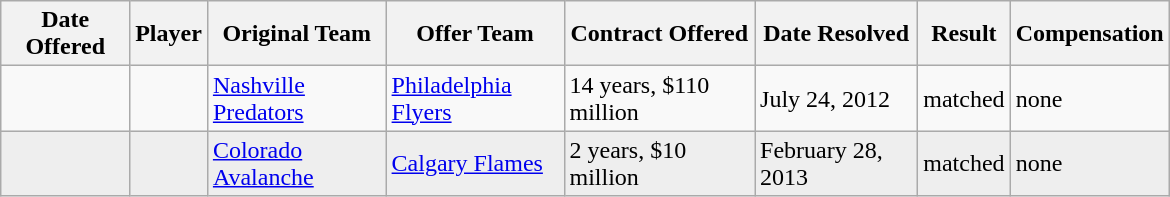<table class="wikitable sortable" style="border:1px solid #999999; width:780px;">
<tr>
<th>Date Offered</th>
<th>Player</th>
<th>Original Team</th>
<th>Offer Team</th>
<th>Contract Offered</th>
<th>Date Resolved</th>
<th>Result</th>
<th>Compensation</th>
</tr>
<tr>
<td></td>
<td></td>
<td><a href='#'>Nashville Predators</a></td>
<td><a href='#'>Philadelphia Flyers</a></td>
<td>14 years, $110 million</td>
<td>July 24, 2012</td>
<td>matched</td>
<td>none</td>
</tr>
<tr bgcolor="eeeeee">
<td></td>
<td></td>
<td><a href='#'>Colorado Avalanche</a></td>
<td><a href='#'>Calgary Flames</a></td>
<td>2 years, $10 million</td>
<td>February 28, 2013</td>
<td>matched</td>
<td>none</td>
</tr>
</table>
